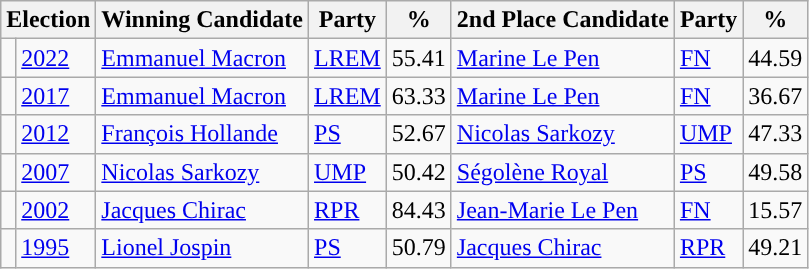<table class="wikitable">
<tr>
<th colspan="2">Election</th>
<th>Winning Candidate</th>
<th>Party</th>
<th>%</th>
<th>2nd Place Candidate</th>
<th>Party</th>
<th>%</th>
</tr>
<tr>
<td style="background-color: "></td>
<td><a href='#'>2022</a></td>
<td><a href='#'>Emmanuel Macron</a></td>
<td><a href='#'>LREM</a></td>
<td>55.41</td>
<td><a href='#'>Marine Le Pen</a></td>
<td><a href='#'>FN</a></td>
<td>44.59</td>
</tr>
<tr>
<td style="background-color: "></td>
<td><a href='#'>2017</a></td>
<td><a href='#'>Emmanuel Macron</a></td>
<td><a href='#'>LREM</a></td>
<td>63.33</td>
<td><a href='#'>Marine Le Pen</a></td>
<td><a href='#'>FN</a></td>
<td>36.67</td>
</tr>
<tr>
<td style="background-color: "></td>
<td><a href='#'>2012</a></td>
<td><a href='#'>François Hollande</a></td>
<td><a href='#'>PS</a></td>
<td>52.67</td>
<td><a href='#'>Nicolas Sarkozy</a></td>
<td><a href='#'>UMP</a></td>
<td>47.33</td>
</tr>
<tr>
<td style="background-color: "></td>
<td><a href='#'>2007</a></td>
<td><a href='#'>Nicolas Sarkozy</a></td>
<td><a href='#'>UMP</a></td>
<td>50.42</td>
<td><a href='#'>Ségolène Royal</a></td>
<td><a href='#'>PS</a></td>
<td>49.58</td>
</tr>
<tr>
<td style="background-color: "></td>
<td><a href='#'>2002</a></td>
<td><a href='#'>Jacques Chirac</a></td>
<td><a href='#'>RPR</a></td>
<td>84.43</td>
<td><a href='#'>Jean-Marie Le Pen</a></td>
<td><a href='#'>FN</a></td>
<td>15.57</td>
</tr>
<tr>
<td style="background-color: "></td>
<td><a href='#'>1995</a></td>
<td><a href='#'>Lionel Jospin</a></td>
<td><a href='#'>PS</a></td>
<td>50.79</td>
<td><a href='#'>Jacques Chirac</a></td>
<td><a href='#'>RPR</a></td>
<td>49.21</td>
</tr>
</table>
